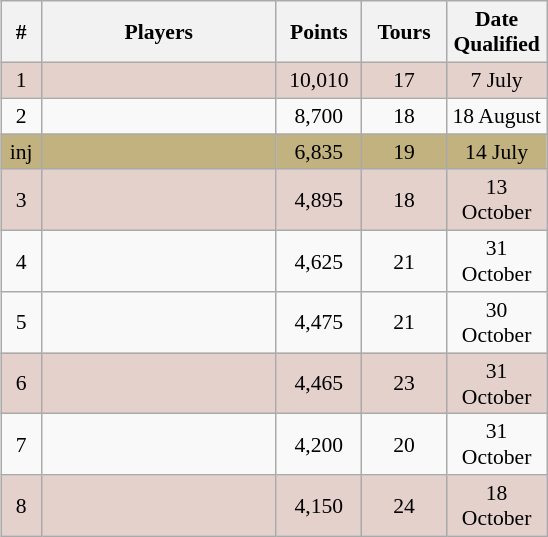<table class="sortable wikitable" style="float:right;margin-left:1em;text-align:center;font-size:90%;text:justify;">
<tr>
<th width=20>#</th>
<th width=150>Players</th>
<th width=50>Points</th>
<th width=50>Tours</th>
<th width=60>Date Qualified</th>
</tr>
<tr style="text-align:center; background:#e5d1cb;">
<td>1</td>
<td align=left></td>
<td>10,010</td>
<td>17</td>
<td>7 July</td>
</tr>
<tr>
<td>2</td>
<td align=left></td>
<td>8,700</td>
<td>18</td>
<td>18 August</td>
</tr>
<tr style="text-align:center; background:#c2b280;">
<td>inj</td>
<td align=left></td>
<td>6,835</td>
<td>19</td>
<td>14 July</td>
</tr>
<tr style="text-align:center; background:#e5d1cb;">
<td>3</td>
<td align=left></td>
<td>4,895</td>
<td>18</td>
<td>13 October</td>
</tr>
<tr>
<td>4</td>
<td align=left></td>
<td>4,625</td>
<td>21</td>
<td>31 October</td>
</tr>
<tr align=center>
<td>5</td>
<td align=left></td>
<td>4,475</td>
<td>21</td>
<td>30 October</td>
</tr>
<tr style="text-align:center; background:#e5d1cb;">
<td>6</td>
<td align=left></td>
<td>4,465</td>
<td>23</td>
<td>31 October</td>
</tr>
<tr align=center>
<td>7</td>
<td align=left></td>
<td>4,200</td>
<td>20</td>
<td>31 October</td>
</tr>
<tr style="text-align:center; background:#e5d1cb;">
<td>8</td>
<td align=left></td>
<td>4,150</td>
<td>24</td>
<td>18 October</td>
</tr>
</table>
